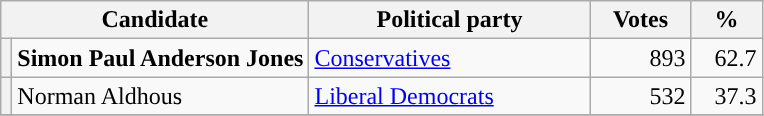<table class="wikitable">
<tr>
<th valign=top colspan="2" style="width: 180px">Candidate</th>
<th valign=top style="width: 180px">Political party</th>
<th valign=top style="width: 60px">Votes</th>
<th valign=top style="width: 40px">%</th>
</tr>
<tr>
<th style="background-color: "></th>
<td><strong>Simon Paul Anderson Jones</strong></td>
<td><a href='#'>Conservatives</a></td>
<td align="right">893</td>
<td align="right">62.7</td>
</tr>
<tr>
<th style="background-color: "></th>
<td>Norman Aldhous</td>
<td><a href='#'>Liberal Democrats</a></td>
<td align="right">532</td>
<td align="right">37.3</td>
</tr>
<tr>
</tr>
</table>
